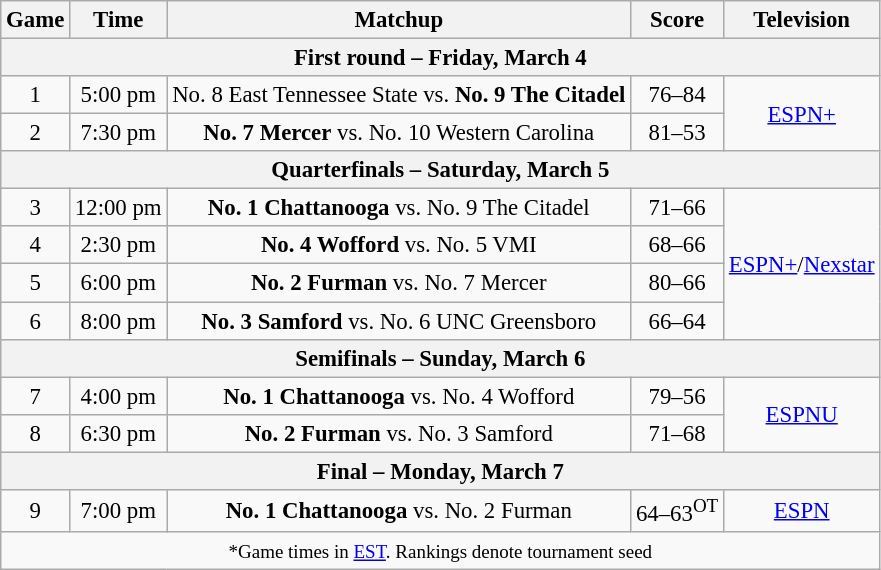<table class="wikitable" style="font-size: 95%;text-align:center">
<tr>
<th>Game</th>
<th>Time</th>
<th>Matchup</th>
<th>Score</th>
<th>Television</th>
</tr>
<tr>
<th colspan=5>First round – Friday, March 4</th>
</tr>
<tr>
<td>1</td>
<td>5:00 pm</td>
<td>No. 8 East Tennessee State vs. <strong>No. 9 The Citadel</strong></td>
<td>76–84</td>
<td rowspan=2><a href='#'>ESPN+</a></td>
</tr>
<tr>
<td>2</td>
<td>7:30 pm</td>
<td><strong>No. 7 Mercer</strong> vs. No. 10 Western Carolina</td>
<td>81–53</td>
</tr>
<tr>
<th colspan=5>Quarterfinals – Saturday, March 5</th>
</tr>
<tr>
<td>3</td>
<td>12:00 pm</td>
<td><strong>No. 1 Chattanooga</strong> vs. No. 9 The Citadel</td>
<td>71–66</td>
<td rowspan=4><a href='#'>ESPN+</a>/<a href='#'>Nexstar</a></td>
</tr>
<tr>
<td>4</td>
<td>2:30 pm</td>
<td><strong>No. 4 Wofford</strong> vs. No. 5 VMI</td>
<td>68–66</td>
</tr>
<tr>
<td>5</td>
<td>6:00 pm</td>
<td><strong>No. 2 Furman</strong> vs. No. 7 Mercer</td>
<td>80–66</td>
</tr>
<tr>
<td>6</td>
<td>8:00 pm</td>
<td><strong>No. 3 Samford</strong> vs. No. 6 UNC Greensboro</td>
<td>66–64</td>
</tr>
<tr>
<th colspan=5>Semifinals – Sunday, March 6</th>
</tr>
<tr>
<td>7</td>
<td>4:00 pm</td>
<td><strong>No. 1 Chattanooga</strong> vs. No. 4 Wofford</td>
<td>79–56</td>
<td rowspan=2><a href='#'>ESPNU</a></td>
</tr>
<tr>
<td>8</td>
<td>6:30 pm</td>
<td><strong>No. 2 Furman</strong> vs. No. 3 Samford</td>
<td>71–68</td>
</tr>
<tr>
<th colspan=5>Final – Monday, March 7</th>
</tr>
<tr>
<td>9</td>
<td>7:00 pm</td>
<td><strong>No. 1 Chattanooga</strong> vs. No. 2 Furman</td>
<td>64–63<sup>OT</sup></td>
<td><a href='#'>ESPN</a></td>
</tr>
<tr>
<td colspan=5><small>*Game times in <a href='#'>EST</a>. Rankings denote tournament seed</small></td>
</tr>
</table>
